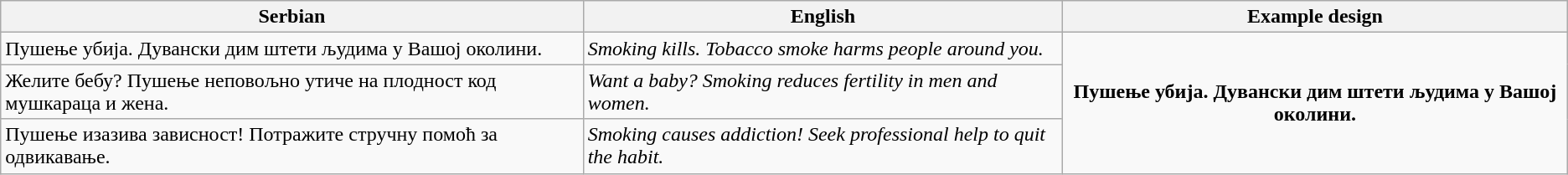<table class="wikitable">
<tr>
<th>Serbian</th>
<th>English</th>
<th>Example design</th>
</tr>
<tr>
<td>Пушење убија. Дувански дим штети људима у Вашој околини.</td>
<td><em>Smoking kills. Tobacco smoke harms people around you.</em></td>
<td rowspan="3" style="text-align:center;"><div><strong>Пушење убија. Дувански дим штети људима у Вашој околини.</strong></div></td>
</tr>
<tr>
<td>Желите бебу? Пушење неповољно утиче на плодност код мушкараца и жена.</td>
<td><em>Want a baby? Smoking reduces fertility in men and women.</em></td>
</tr>
<tr>
<td>Пушење изазива зависност! Потражите стручну помоћ за одвикавање.</td>
<td><em>Smoking causes addiction! Seek professional help to quit the habit.</em></td>
</tr>
</table>
